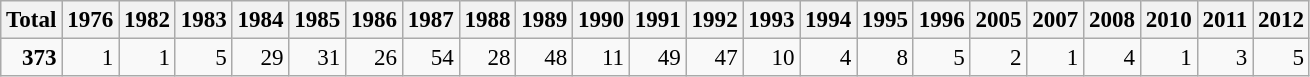<table class="wikitable" style="text-align: right; font-size: 96%;">
<tr>
<th>Total</th>
<th>1976</th>
<th>1982</th>
<th>1983</th>
<th>1984</th>
<th>1985</th>
<th>1986</th>
<th>1987</th>
<th>1988</th>
<th>1989</th>
<th>1990</th>
<th>1991</th>
<th>1992</th>
<th>1993</th>
<th>1994</th>
<th>1995</th>
<th>1996</th>
<th>2005</th>
<th>2007</th>
<th>2008</th>
<th>2010</th>
<th>2011</th>
<th>2012</th>
</tr>
<tr>
<td><strong>373</strong></td>
<td>1</td>
<td>1</td>
<td>5</td>
<td>29</td>
<td>31</td>
<td>26</td>
<td>54</td>
<td>28</td>
<td>48</td>
<td>11</td>
<td>49</td>
<td>47</td>
<td>10</td>
<td>4</td>
<td>8</td>
<td>5</td>
<td>2</td>
<td>1</td>
<td>4</td>
<td>1</td>
<td>3</td>
<td>5</td>
</tr>
</table>
